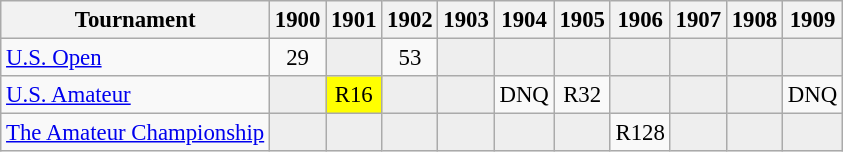<table class="wikitable" style="font-size:95%;text-align:center;">
<tr>
<th>Tournament</th>
<th>1900</th>
<th>1901</th>
<th>1902</th>
<th>1903</th>
<th>1904</th>
<th>1905</th>
<th>1906</th>
<th>1907</th>
<th>1908</th>
<th>1909</th>
</tr>
<tr>
<td align=left><a href='#'>U.S. Open</a></td>
<td>29</td>
<td style="background:#eeeeee;"></td>
<td>53</td>
<td style="background:#eeeeee;"></td>
<td style="background:#eeeeee;"></td>
<td style="background:#eeeeee;"></td>
<td style="background:#eeeeee;"></td>
<td style="background:#eeeeee;"></td>
<td style="background:#eeeeee;"></td>
<td style="background:#eeeeee;"></td>
</tr>
<tr>
<td align=left><a href='#'>U.S. Amateur</a></td>
<td style="background:#eeeeee;"></td>
<td align="center" style="background:yellow;">R16</td>
<td style="background:#eeeeee;"></td>
<td style="background:#eeeeee;"></td>
<td>DNQ</td>
<td>R32</td>
<td style="background:#eeeeee;"></td>
<td style="background:#eeeeee;"></td>
<td style="background:#eeeeee;"></td>
<td>DNQ</td>
</tr>
<tr>
<td align=left><a href='#'>The Amateur Championship</a></td>
<td style="background:#eeeeee;"></td>
<td style="background:#eeeeee;"></td>
<td style="background:#eeeeee;"></td>
<td style="background:#eeeeee;"></td>
<td style="background:#eeeeee;"></td>
<td style="background:#eeeeee;"></td>
<td>R128</td>
<td style="background:#eeeeee;"></td>
<td style="background:#eeeeee;"></td>
<td style="background:#eeeeee;"></td>
</tr>
</table>
